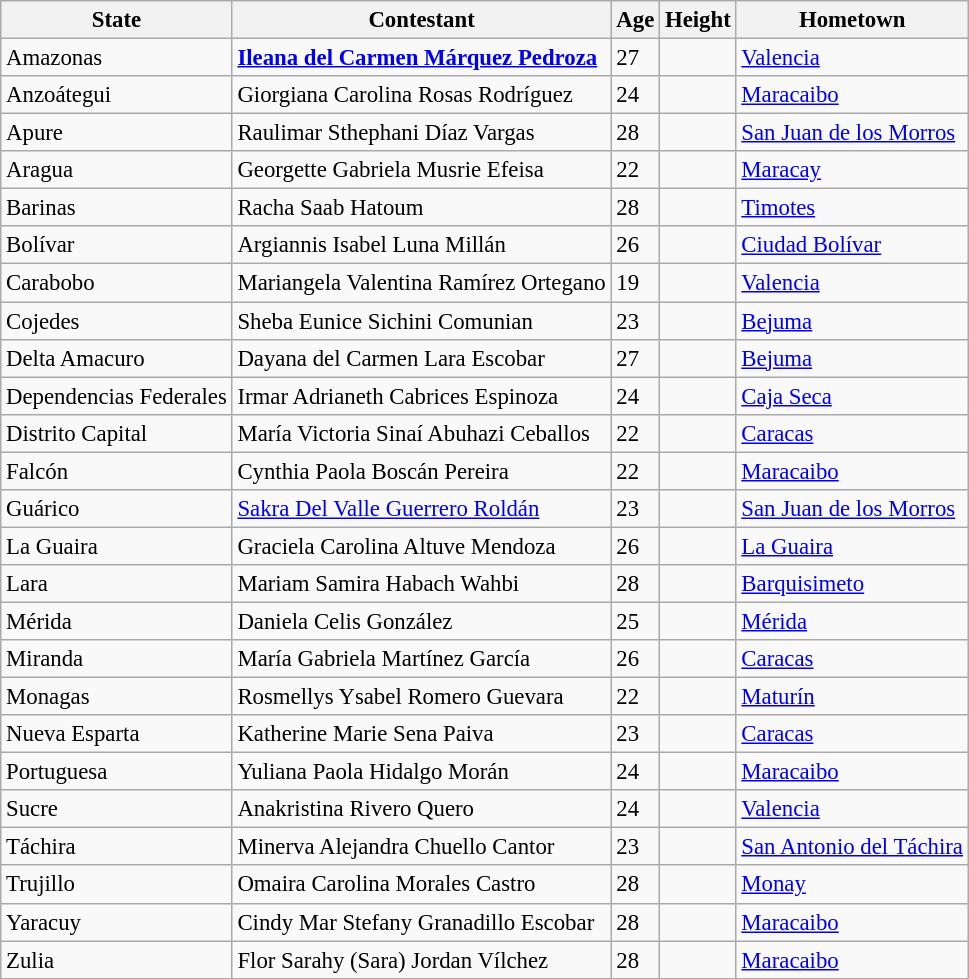<table class="wikitable sortable" style="font-size: 95%;">
<tr>
<th>State</th>
<th>Contestant</th>
<th>Age</th>
<th>Height</th>
<th>Hometown</th>
</tr>
<tr>
<td>Amazonas</td>
<td><strong><a href='#'>Ileana del Carmen Márquez Pedroza</a></strong></td>
<td>27</td>
<td></td>
<td><a href='#'>Valencia</a></td>
</tr>
<tr>
<td>Anzoátegui</td>
<td>Giorgiana Carolina Rosas Rodríguez</td>
<td>24</td>
<td></td>
<td><a href='#'>Maracaibo</a></td>
</tr>
<tr>
<td>Apure</td>
<td>Raulimar Sthephani Díaz Vargas</td>
<td>28</td>
<td></td>
<td><a href='#'>San Juan de los Morros</a></td>
</tr>
<tr>
<td>Aragua</td>
<td>Georgette Gabriela Musrie Efeisa</td>
<td>22</td>
<td></td>
<td><a href='#'>Maracay</a></td>
</tr>
<tr>
<td>Barinas</td>
<td>Racha Saab Hatoum</td>
<td>28</td>
<td></td>
<td><a href='#'>Timotes</a></td>
</tr>
<tr>
<td>Bolívar</td>
<td>Argiannis Isabel Luna Millán</td>
<td>26</td>
<td></td>
<td><a href='#'>Ciudad Bolívar</a></td>
</tr>
<tr>
<td>Carabobo</td>
<td>Mariangela Valentina Ramírez Ortegano</td>
<td>19</td>
<td></td>
<td><a href='#'>Valencia</a></td>
</tr>
<tr>
<td>Cojedes</td>
<td>Sheba Eunice Sichini Comunian</td>
<td>23</td>
<td></td>
<td><a href='#'>Bejuma</a></td>
</tr>
<tr>
<td>Delta Amacuro</td>
<td>Dayana del Carmen Lara Escobar</td>
<td>27</td>
<td></td>
<td><a href='#'>Bejuma</a></td>
</tr>
<tr>
<td>Dependencias Federales</td>
<td>Irmar Adrianeth Cabrices Espinoza</td>
<td>24</td>
<td></td>
<td><a href='#'>Caja Seca</a></td>
</tr>
<tr>
<td>Distrito Capital</td>
<td>María Victoria Sinaí Abuhazi Ceballos</td>
<td>22</td>
<td></td>
<td><a href='#'>Caracas</a></td>
</tr>
<tr>
<td>Falcón</td>
<td>Cynthia Paola Boscán Pereira</td>
<td>22</td>
<td></td>
<td><a href='#'>Maracaibo</a></td>
</tr>
<tr>
<td>Guárico</td>
<td><a href='#'>Sakra Del Valle Guerrero Roldán</a></td>
<td>23</td>
<td></td>
<td><a href='#'>San Juan de los Morros</a></td>
</tr>
<tr>
<td>La Guaira</td>
<td>Graciela Carolina Altuve Mendoza</td>
<td>26</td>
<td></td>
<td><a href='#'>La Guaira</a></td>
</tr>
<tr>
<td>Lara</td>
<td>Mariam Samira Habach Wahbi</td>
<td>28</td>
<td></td>
<td><a href='#'>Barquisimeto</a></td>
</tr>
<tr>
<td>Mérida</td>
<td>Daniela Celis González</td>
<td>25</td>
<td></td>
<td><a href='#'>Mérida</a></td>
</tr>
<tr>
<td>Miranda</td>
<td>María Gabriela Martínez García</td>
<td>26</td>
<td></td>
<td><a href='#'>Caracas</a></td>
</tr>
<tr>
<td>Monagas</td>
<td>Rosmellys Ysabel Romero Guevara</td>
<td>22</td>
<td></td>
<td><a href='#'>Maturín</a></td>
</tr>
<tr>
<td>Nueva Esparta</td>
<td>Katherine Marie Sena Paiva</td>
<td>23</td>
<td></td>
<td><a href='#'>Caracas</a></td>
</tr>
<tr>
<td>Portuguesa</td>
<td>Yuliana Paola Hidalgo Morán</td>
<td>24</td>
<td></td>
<td><a href='#'>Maracaibo</a></td>
</tr>
<tr>
<td>Sucre</td>
<td>Anakristina Rivero Quero</td>
<td>24</td>
<td></td>
<td><a href='#'>Valencia</a></td>
</tr>
<tr>
<td>Táchira</td>
<td>Minerva Alejandra Chuello Cantor</td>
<td>23</td>
<td></td>
<td><a href='#'>San Antonio del Táchira</a></td>
</tr>
<tr>
<td>Trujillo</td>
<td>Omaira Carolina Morales Castro</td>
<td>28</td>
<td></td>
<td><a href='#'>Monay</a></td>
</tr>
<tr>
<td>Yaracuy</td>
<td>Cindy Mar Stefany Granadillo Escobar</td>
<td>28</td>
<td></td>
<td><a href='#'>Maracaibo</a></td>
</tr>
<tr>
<td>Zulia</td>
<td>Flor Sarahy (Sara) Jordan Vílchez</td>
<td>28</td>
<td></td>
<td><a href='#'>Maracaibo</a></td>
</tr>
<tr>
</tr>
</table>
